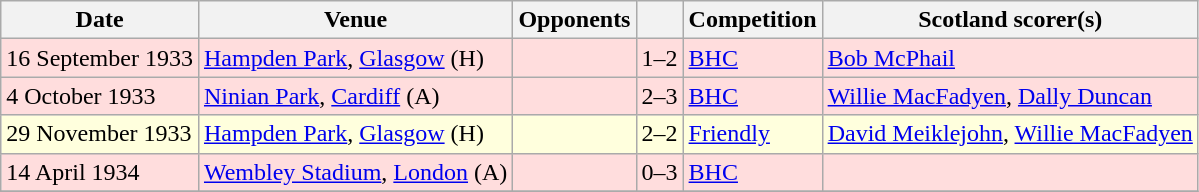<table class="wikitable">
<tr>
<th>Date</th>
<th>Venue</th>
<th>Opponents</th>
<th></th>
<th>Competition</th>
<th>Scotland scorer(s)</th>
</tr>
<tr bgcolor=#ffdddd>
<td>16 September 1933</td>
<td><a href='#'>Hampden Park</a>, <a href='#'>Glasgow</a> (H)</td>
<td></td>
<td align=center>1–2</td>
<td><a href='#'>BHC</a></td>
<td><a href='#'>Bob McPhail</a></td>
</tr>
<tr bgcolor=#ffdddd>
<td>4 October 1933</td>
<td><a href='#'>Ninian Park</a>, <a href='#'>Cardiff</a> (A)</td>
<td></td>
<td align=center>2–3</td>
<td><a href='#'>BHC</a></td>
<td><a href='#'>Willie MacFadyen</a>, <a href='#'>Dally Duncan</a></td>
</tr>
<tr bgcolor=#ffffdd>
<td>29 November 1933</td>
<td><a href='#'>Hampden Park</a>, <a href='#'>Glasgow</a> (H)</td>
<td></td>
<td align=center>2–2</td>
<td><a href='#'>Friendly</a></td>
<td><a href='#'>David Meiklejohn</a>, <a href='#'>Willie MacFadyen</a></td>
</tr>
<tr bgcolor=#ffdddd>
<td>14 April 1934</td>
<td><a href='#'>Wembley Stadium</a>, <a href='#'>London</a> (A)</td>
<td></td>
<td align=center>0–3</td>
<td><a href='#'>BHC</a></td>
<td></td>
</tr>
<tr>
</tr>
</table>
